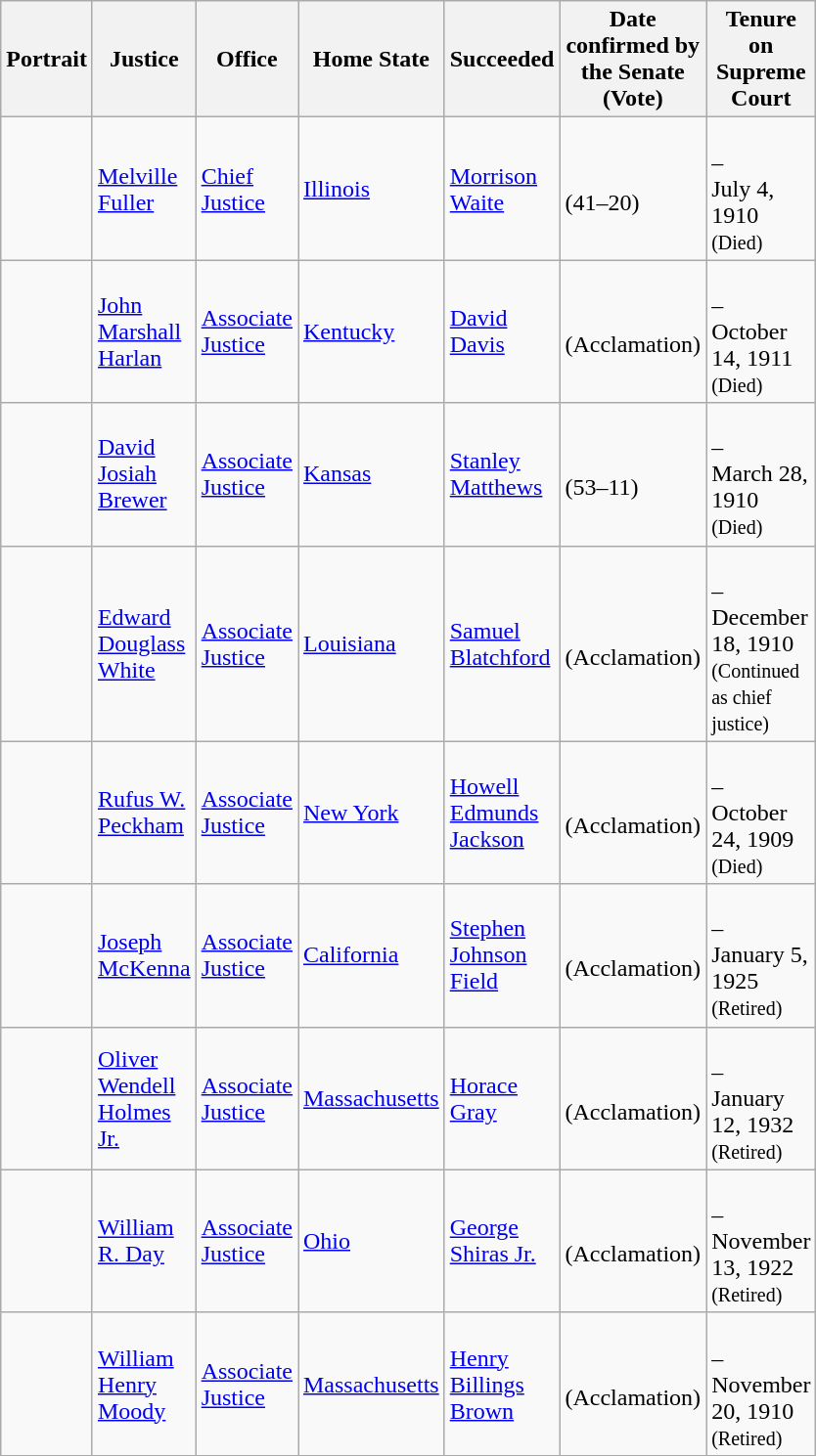<table class="wikitable sortable">
<tr>
<th scope="col" style="width: 10px;">Portrait</th>
<th scope="col" style="width: 10px;">Justice</th>
<th scope="col" style="width: 10px;">Office</th>
<th scope="col" style="width: 10px;">Home State</th>
<th scope="col" style="width: 10px;">Succeeded</th>
<th scope="col" style="width: 10px;">Date confirmed by the Senate<br>(Vote)</th>
<th scope="col" style="width: 10px;">Tenure on Supreme Court</th>
</tr>
<tr>
<td></td>
<td><a href='#'>Melville Fuller</a></td>
<td><a href='#'>Chief Justice</a></td>
<td><a href='#'>Illinois</a></td>
<td><a href='#'>Morrison Waite</a></td>
<td><br>(41–20)</td>
<td><br>–<br>July 4, 1910<br><small>(Died)</small></td>
</tr>
<tr>
<td></td>
<td><a href='#'>John Marshall Harlan</a></td>
<td><a href='#'>Associate Justice</a></td>
<td><a href='#'>Kentucky</a></td>
<td><a href='#'>David Davis</a></td>
<td><br>(Acclamation)</td>
<td><br>–<br>October 14, 1911<br><small>(Died)</small></td>
</tr>
<tr>
<td></td>
<td><a href='#'>David Josiah Brewer</a></td>
<td><a href='#'>Associate Justice</a></td>
<td><a href='#'>Kansas</a></td>
<td><a href='#'>Stanley Matthews</a></td>
<td><br>(53–11)</td>
<td><br>–<br>March 28, 1910<br><small>(Died)</small></td>
</tr>
<tr>
<td></td>
<td><a href='#'>Edward Douglass White</a></td>
<td><a href='#'>Associate Justice</a></td>
<td><a href='#'>Louisiana</a></td>
<td><a href='#'>Samuel Blatchford</a></td>
<td><br>(Acclamation)</td>
<td><br>–<br>December 18, 1910<br><small>(Continued as chief justice)</small></td>
</tr>
<tr>
<td></td>
<td><a href='#'>Rufus W. Peckham</a></td>
<td><a href='#'>Associate Justice</a></td>
<td><a href='#'>New York</a></td>
<td><a href='#'>Howell Edmunds Jackson</a></td>
<td><br>(Acclamation)</td>
<td><br>–<br>October 24, 1909<br><small>(Died)</small></td>
</tr>
<tr>
<td></td>
<td><a href='#'>Joseph McKenna</a></td>
<td><a href='#'>Associate Justice</a></td>
<td><a href='#'>California</a></td>
<td><a href='#'>Stephen Johnson Field</a></td>
<td><br>(Acclamation)</td>
<td><br>–<br>January 5, 1925<br><small>(Retired)</small></td>
</tr>
<tr>
<td></td>
<td><a href='#'>Oliver Wendell Holmes Jr.</a></td>
<td><a href='#'>Associate Justice</a></td>
<td><a href='#'>Massachusetts</a></td>
<td><a href='#'>Horace Gray</a></td>
<td><br>(Acclamation)</td>
<td><br>–<br>January 12, 1932<br><small>(Retired)</small></td>
</tr>
<tr>
<td></td>
<td><a href='#'>William R. Day</a></td>
<td><a href='#'>Associate Justice</a></td>
<td><a href='#'>Ohio</a></td>
<td><a href='#'>George Shiras Jr.</a></td>
<td><br>(Acclamation)</td>
<td><br>–<br>November 13, 1922<br><small>(Retired)</small></td>
</tr>
<tr>
<td></td>
<td><a href='#'>William Henry Moody</a></td>
<td><a href='#'>Associate Justice</a></td>
<td><a href='#'>Massachusetts</a></td>
<td><a href='#'>Henry Billings Brown</a></td>
<td><br>(Acclamation)</td>
<td><br>–<br>November 20, 1910<br><small>(Retired)</small></td>
</tr>
<tr>
</tr>
</table>
